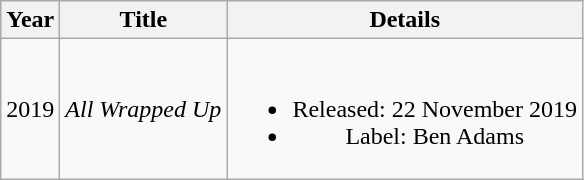<table class="wikitable plainrowheaders" style="text-align:center;">
<tr>
<th scope="col" rowspan="1">Year</th>
<th scope="col" rowspan="1">Title</th>
<th scope="col" colspan="1">Details</th>
</tr>
<tr>
<td>2019</td>
<td><em>All Wrapped Up</em></td>
<td><br><ul><li>Released: 22 November 2019</li><li>Label: Ben Adams</li></ul></td>
</tr>
</table>
